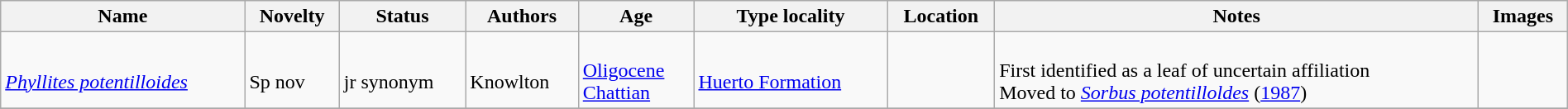<table class="wikitable sortable" align="center" width="100%">
<tr>
<th>Name</th>
<th>Novelty</th>
<th>Status</th>
<th>Authors</th>
<th>Age</th>
<th>Type locality</th>
<th>Location</th>
<th>Notes</th>
<th>Images</th>
</tr>
<tr>
<td><br><em><a href='#'>Phyllites potentilloides</a></em></td>
<td><br>Sp nov</td>
<td><br>jr synonym</td>
<td><br>Knowlton</td>
<td><br><a href='#'>Oligocene</a><br><a href='#'>Chattian</a></td>
<td><br><a href='#'>Huerto Formation</a></td>
<td><br><br></td>
<td><br>First identified as a leaf of uncertain affiliation<br>Moved to <em><a href='#'>Sorbus potentilloldes</a></em> (<a href='#'>1987</a>)</td>
<td></td>
</tr>
<tr>
</tr>
</table>
